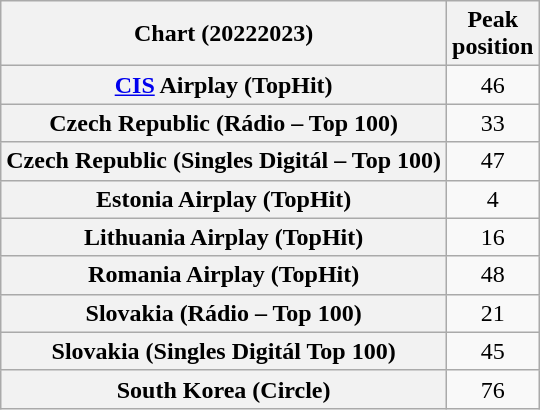<table class="wikitable sortable plainrowheaders" style="text-align:center">
<tr>
<th scope="col">Chart (20222023)</th>
<th scope="col">Peak<br>position</th>
</tr>
<tr>
<th scope="row"><a href='#'>CIS</a> Airplay (TopHit)</th>
<td>46</td>
</tr>
<tr>
<th scope="row">Czech Republic (Rádio – Top 100)</th>
<td>33</td>
</tr>
<tr>
<th scope="row">Czech Republic (Singles Digitál – Top 100)</th>
<td>47</td>
</tr>
<tr>
<th scope="row">Estonia Airplay (TopHit)</th>
<td>4</td>
</tr>
<tr>
<th scope="row">Lithuania Airplay (TopHit)</th>
<td>16</td>
</tr>
<tr>
<th scope="row">Romania Airplay (TopHit)</th>
<td>48</td>
</tr>
<tr>
<th scope="row">Slovakia (Rádio – Top 100)</th>
<td>21</td>
</tr>
<tr>
<th scope="row">Slovakia (Singles Digitál Top 100)</th>
<td>45</td>
</tr>
<tr>
<th scope="row">South Korea (Circle)</th>
<td>76</td>
</tr>
</table>
